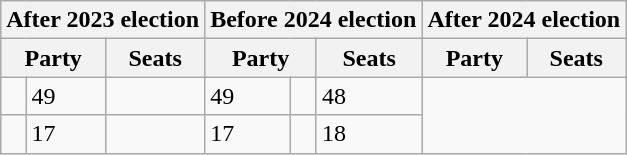<table class="wikitable">
<tr>
<th colspan="3">After 2023 election</th>
<th colspan="3">Before 2024 election</th>
<th colspan="3">After 2024 election</th>
</tr>
<tr>
<th colspan="2">Party</th>
<th>Seats</th>
<th colspan="2">Party</th>
<th>Seats</th>
<th colspan="2">Party</th>
<th>Seats</th>
</tr>
<tr>
<td></td>
<td>49</td>
<td></td>
<td>49</td>
<td></td>
<td>48</td>
</tr>
<tr>
<td></td>
<td>17</td>
<td></td>
<td>17</td>
<td></td>
<td>18</td>
</tr>
</table>
